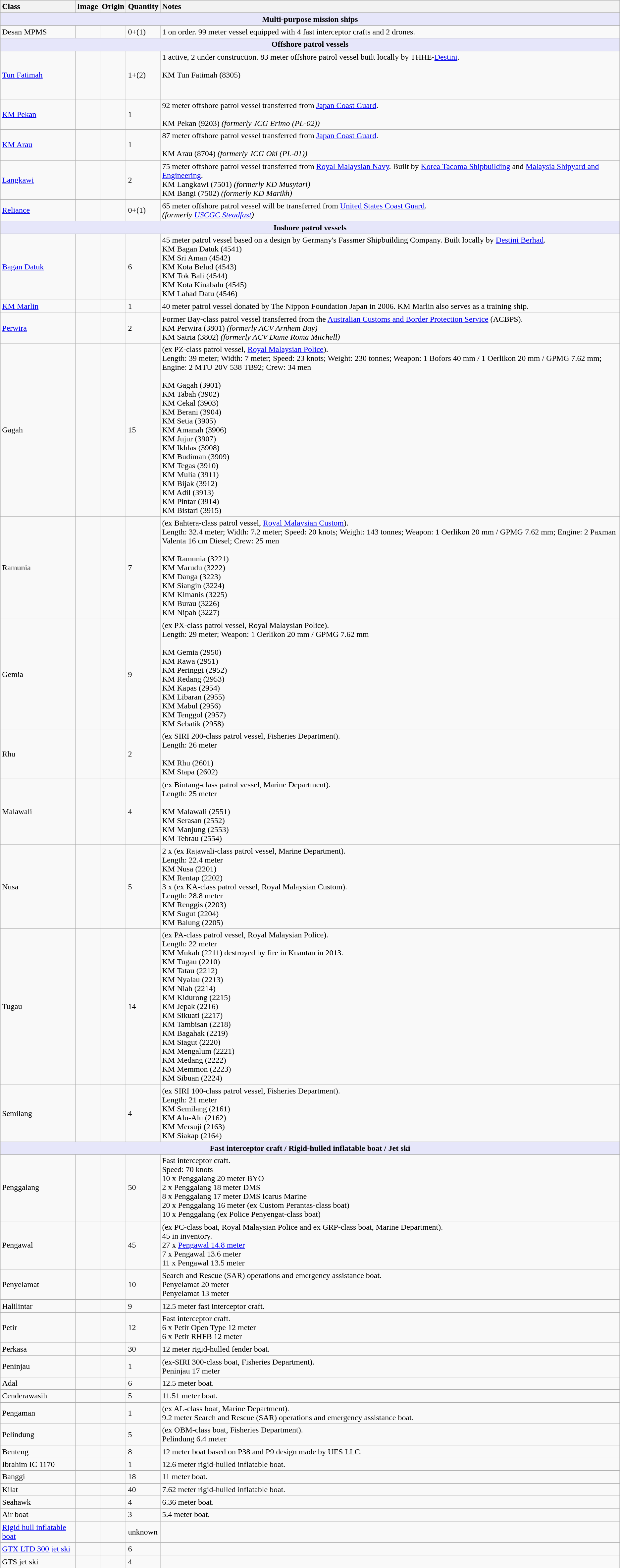<table class="wikitable">
<tr>
<th style="text-align: left;">Class</th>
<th style="text-align: left;">Image</th>
<th style="text-align: left;">Origin</th>
<th style="text-align: left;">Quantity</th>
<th style="text-align: left;">Notes</th>
</tr>
<tr>
<th colspan="5" style="align: center; background: lavender;">Multi-purpose mission ships</th>
</tr>
<tr>
<td>Desan MPMS</td>
<td></td>
<td></td>
<td>0+(1)</td>
<td>1 on order. 99 meter vessel equipped with 4 fast interceptor crafts and 2 drones. <br></td>
</tr>
<tr>
<th colspan="5" style="align: center; background: lavender;">Offshore patrol vessels</th>
</tr>
<tr>
<td><a href='#'>Tun Fatimah</a></td>
<td></td>
<td> <br> </td>
<td>1+(2)</td>
<td>1 active, 2 under construction. 83 meter offshore patrol vessel built locally by THHE-<a href='#'>Destini</a>.<br><br>KM Tun Fatimah (8305)<br>
<br>
<br></td>
</tr>
<tr>
<td><a href='#'>KM Pekan</a></td>
<td></td>
<td></td>
<td>1</td>
<td>92 meter offshore patrol vessel transferred from <a href='#'>Japan Coast Guard</a>.<br><br>KM Pekan (9203) <em>(formerly JCG Erimo (PL-02))</em></td>
</tr>
<tr>
<td><a href='#'>KM Arau</a></td>
<td></td>
<td></td>
<td>1</td>
<td>87 meter offshore patrol vessel transferred from <a href='#'>Japan Coast Guard</a>.<br><br>KM Arau (8704) <em>(formerly JCG Oki (PL-01))</em></td>
</tr>
<tr>
<td><a href='#'>Langkawi</a></td>
<td></td>
<td> <br> </td>
<td>2</td>
<td>75 meter offshore patrol vessel transferred from <a href='#'>Royal Malaysian Navy</a>. Built by <a href='#'>Korea Tacoma Shipbuilding</a> and <a href='#'>Malaysia Shipyard and Engineering</a>.<br>KM Langkawi (7501) <em>(formerly KD Musytari)</em><br>KM Bangi (7502) <em>(formerly KD Marikh)</em></td>
</tr>
<tr>
<td><a href='#'>Reliance</a></td>
<td></td>
<td></td>
<td>0+(1)</td>
<td>65 meter offshore patrol vessel will be transferred from <a href='#'>United States Coast Guard</a>.<br><em>(formerly <a href='#'>USCGC Steadfast</a>)</em></td>
</tr>
<tr>
<th colspan="5" style="align: center; background: lavender;">Inshore patrol vessels</th>
</tr>
<tr>
<td><a href='#'>Bagan Datuk</a></td>
<td></td>
<td> <br> </td>
<td>6</td>
<td>45 meter patrol vessel based on a design by Germany's Fassmer Shipbuilding Company. Built locally by <a href='#'>Destini Berhad</a>.<br>KM Bagan Datuk (4541)<br>KM Sri Aman (4542)<br>KM Kota Belud (4543)<br>KM Tok Bali (4544)<br>KM Kota Kinabalu (4545)<br>KM Lahad Datu (4546)</td>
</tr>
<tr>
<td><a href='#'>KM Marlin</a></td>
<td></td>
<td></td>
<td>1</td>
<td>40 meter patrol vessel donated by The Nippon Foundation Japan in 2006. KM Marlin also serves as a training ship.</td>
</tr>
<tr>
<td><a href='#'>Perwira</a></td>
<td></td>
<td></td>
<td>2</td>
<td>Former Bay-class patrol vessel transferred from the <a href='#'>Australian Customs and Border Protection Service</a> (ACBPS).<br>KM Perwira (3801) <em>(formerly ACV Arnhem Bay)</em><br>KM Satria (3802) <em>(formerly ACV Dame Roma Mitchell)</em></td>
</tr>
<tr>
<td>Gagah</td>
<td></td>
<td></td>
<td>15</td>
<td colspan="1">(ex PZ-class patrol vessel, <a href='#'>Royal Malaysian Police</a>).<br>Length: 39 meter; Width: 7 meter; Speed: 23 knots; Weight: 230 tonnes; Weapon: 1 Bofors 40 mm / 1 Oerlikon 20 mm / GPMG 7.62 mm; Engine: 2 MTU 20V 538 TB92; Crew: 34 men<br><br>KM Gagah (3901)<br>KM Tabah (3902)<br>KM Cekal (3903)<br>KM Berani (3904)<br>KM Setia (3905)<br>KM Amanah (3906)<br>KM Jujur (3907)<br>KM Ikhlas (3908)<br>KM Budiman (3909)<br>KM Tegas (3910)<br>KM Mulia (3911)<br>KM Bijak (3912)<br>KM Adil (3913)<br>KM Pintar (3914)<br>KM Bistari (3915)</td>
</tr>
<tr>
<td>Ramunia</td>
<td></td>
<td></td>
<td>7</td>
<td>(ex Bahtera-class patrol vessel, <a href='#'>Royal Malaysian Custom</a>).<br>Length: 32.4 meter; Width: 7.2 meter; Speed: 20 knots; Weight: 143 tonnes; Weapon: 1 Oerlikon 20 mm / GPMG 7.62 mm; Engine: 2 Paxman Valenta 16 cm Diesel; Crew: 25 men<br><br>KM Ramunia (3221)<br>KM Marudu (3222)<br>KM Danga (3223)<br>KM Siangin (3224)<br>KM Kimanis (3225)<br>KM Burau (3226)<br>KM Nipah (3227)</td>
</tr>
<tr>
<td>Gemia</td>
<td></td>
<td></td>
<td>9</td>
<td>(ex PX-class patrol vessel, Royal Malaysian Police).<br>Length: 29 meter; Weapon: 1 Oerlikon 20 mm / GPMG 7.62 mm<br><br>KM Gemia (2950)<br>KM Rawa (2951)<br>KM Peringgi (2952)<br>KM Redang (2953)<br>KM Kapas (2954)<br>KM Libaran (2955)<br>KM Mabul (2956)<br>KM Tenggol (2957)<br>KM Sebatik (2958)</td>
</tr>
<tr>
<td>Rhu</td>
<td></td>
<td></td>
<td>2</td>
<td>(ex SIRI 200-class patrol vessel, Fisheries Department).<br>Length: 26 meter<br><br>KM Rhu (2601)<br>KM Stapa (2602)</td>
</tr>
<tr>
<td>Malawali</td>
<td></td>
<td></td>
<td>4</td>
<td>(ex Bintang-class patrol vessel, Marine Department).<br>Length: 25 meter<br><br>KM Malawali (2551)<br>KM Serasan (2552)<br>KM Manjung (2553)<br>KM Tebrau (2554)</td>
</tr>
<tr>
<td>Nusa</td>
<td></td>
<td></td>
<td>5</td>
<td>2 x (ex Rajawali-class patrol vessel, Marine Department).<br>Length: 22.4 meter<br>KM Nusa (2201)<br>KM Rentap (2202)
<br>
3 x (ex KA-class patrol vessel, Royal Malaysian Custom).<br>Length: 28.8 meter<br>KM Renggis (2203)<br>KM Sugut (2204)<br>KM Balung (2205)</td>
</tr>
<tr>
<td>Tugau</td>
<td></td>
<td></td>
<td>14</td>
<td>(ex PA-class patrol vessel, Royal Malaysian Police).<br>Length: 22 meter<br>KM Mukah (2211) destroyed by fire in Kuantan in 2013.<br>KM Tugau (2210)<br>KM Tatau (2212)<br>KM Nyalau (2213)<br>KM Niah (2214)<br>KM Kidurong (2215)<br>KM Jepak (2216)<br>KM Sikuati (2217)<br>KM Tambisan (2218)<br>KM Bagahak (2219)<br>KM Siagut (2220)<br>KM Mengalum (2221)<br>KM Medang (2222)<br>KM Memmon (2223)<br>KM Sibuan (2224)</td>
</tr>
<tr>
<td>Semilang</td>
<td></td>
<td></td>
<td>4</td>
<td>(ex SIRI 100-class patrol vessel, Fisheries Department).<br>Length: 21 meter<br>KM Semilang (2161)<br>KM Alu-Alu (2162)<br>KM Mersuji (2163)<br>KM Siakap (2164)</td>
</tr>
<tr>
<th colspan="5" style="align: center; background: lavender;">Fast interceptor craft / Rigid-hulled inflatable boat / Jet ski</th>
</tr>
<tr>
<td>Penggalang</td>
<td></td>
<td></td>
<td>50</td>
<td>Fast interceptor craft.<br>Speed: 70 knots<br>10 x Penggalang 20 meter BYO<br>2 x Penggalang 18 meter DMS<br>8 x Penggalang 17 meter DMS Icarus Marine<br>20 x Penggalang 16 meter (ex Custom Perantas-class boat)<br>10 x Penggalang (ex Police Penyengat-class boat)</td>
</tr>
<tr>
<td>Pengawal</td>
<td></td>
<td></td>
<td>45</td>
<td>(ex PC-class boat, Royal Malaysian Police and ex GRP-class boat, Marine Department).<br>45 in inventory.<br>27 x <a href='#'>Pengawal 14.8 meter</a><br>7 x Pengawal 13.6 meter<br>11 x Pengawal 13.5 meter</td>
</tr>
<tr>
<td>Penyelamat</td>
<td></td>
<td></td>
<td>10</td>
<td>Search and Rescue (SAR) operations and emergency assistance boat.<br>Penyelamat 20 meter<br>Penyelamat 13 meter</td>
</tr>
<tr>
<td>Halilintar</td>
<td></td>
<td></td>
<td>9</td>
<td>12.5 meter fast interceptor craft.</td>
</tr>
<tr>
<td>Petir</td>
<td></td>
<td></td>
<td>12</td>
<td>Fast interceptor craft.<br>6 x Petir Open Type 12 meter<br>6 x Petir RHFB 12 meter</td>
</tr>
<tr>
<td>Perkasa</td>
<td></td>
<td></td>
<td>30</td>
<td>12 meter rigid-hulled fender boat.</td>
</tr>
<tr>
<td>Peninjau</td>
<td></td>
<td></td>
<td>1</td>
<td>(ex-SIRI 300-class boat, Fisheries Department).<br>Peninjau 17 meter</td>
</tr>
<tr>
<td>Adal</td>
<td></td>
<td></td>
<td>6</td>
<td>12.5 meter boat.</td>
</tr>
<tr>
<td>Cenderawasih</td>
<td></td>
<td></td>
<td>5</td>
<td>11.51 meter boat.</td>
</tr>
<tr>
<td>Pengaman</td>
<td></td>
<td></td>
<td>1</td>
<td>(ex AL-class boat, Marine Department).<br>9.2 meter Search and Rescue (SAR) operations and emergency assistance boat.</td>
</tr>
<tr>
<td>Pelindung</td>
<td></td>
<td></td>
<td>5</td>
<td>(ex OBM-class boat, Fisheries Department).<br>Pelindung 6.4 meter</td>
</tr>
<tr>
<td>Benteng</td>
<td></td>
<td></td>
<td>8</td>
<td>12 meter boat based on P38 and P9 design made by UES LLC.</td>
</tr>
<tr>
<td>Ibrahim IC 1170</td>
<td></td>
<td></td>
<td>1</td>
<td>12.6 meter rigid-hulled inflatable boat.</td>
</tr>
<tr>
<td>Banggi</td>
<td></td>
<td></td>
<td>18</td>
<td>11 meter boat.</td>
</tr>
<tr>
<td>Kilat</td>
<td></td>
<td></td>
<td>40</td>
<td>7.62 meter rigid-hulled inflatable boat.</td>
</tr>
<tr>
<td>Seahawk</td>
<td></td>
<td></td>
<td>4</td>
<td>6.36 meter boat.</td>
</tr>
<tr>
<td>Air boat</td>
<td></td>
<td></td>
<td>3</td>
<td>5.4 meter boat.</td>
</tr>
<tr>
<td><a href='#'>Rigid hull inflatable boat</a></td>
<td></td>
<td></td>
<td>unknown</td>
<td></td>
</tr>
<tr>
<td><a href='#'>GTX LTD 300 jet ski</a></td>
<td></td>
<td></td>
<td>6</td>
<td></td>
</tr>
<tr>
<td>GTS jet ski</td>
<td></td>
<td></td>
<td>4</td>
<td></td>
</tr>
</table>
